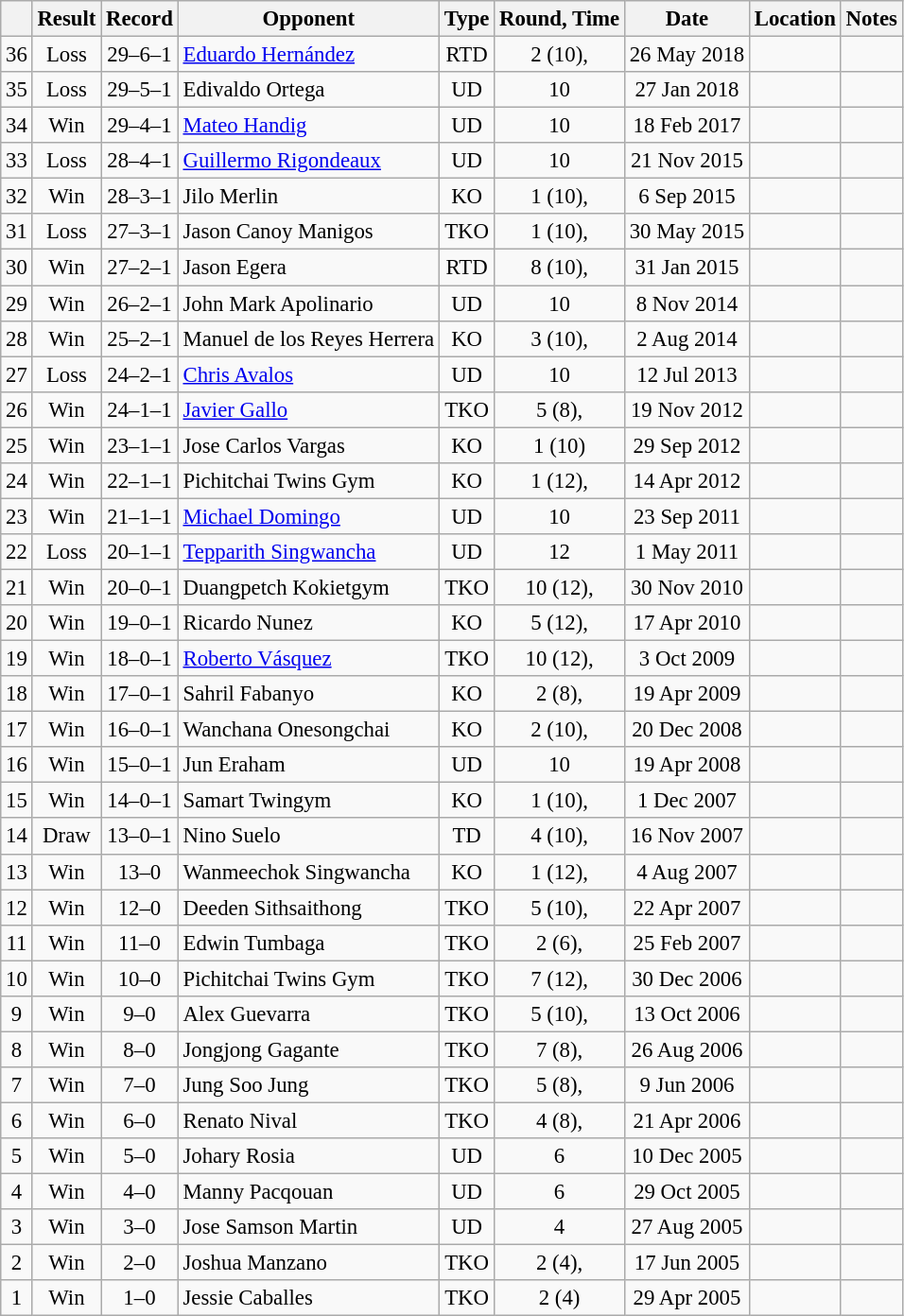<table class="wikitable" style="text-align:center; font-size:95%">
<tr>
<th></th>
<th>Result</th>
<th>Record</th>
<th>Opponent</th>
<th>Type</th>
<th>Round, Time</th>
<th>Date</th>
<th>Location</th>
<th>Notes</th>
</tr>
<tr>
<td>36</td>
<td>Loss</td>
<td>29–6–1</td>
<td align=left><a href='#'>Eduardo Hernández</a></td>
<td>RTD</td>
<td>2 (10), </td>
<td>26 May 2018</td>
<td align=left></td>
<td></td>
</tr>
<tr>
<td>35</td>
<td>Loss</td>
<td>29–5–1</td>
<td align=left>Edivaldo Ortega</td>
<td>UD</td>
<td>10</td>
<td>27 Jan 2018</td>
<td align=left></td>
<td></td>
</tr>
<tr>
<td>34</td>
<td>Win</td>
<td>29–4–1</td>
<td align=left><a href='#'>Mateo Handig</a></td>
<td>UD</td>
<td>10</td>
<td>18 Feb 2017</td>
<td align=left></td>
<td></td>
</tr>
<tr>
<td>33</td>
<td>Loss</td>
<td>28–4–1</td>
<td align=left><a href='#'>Guillermo Rigondeaux</a></td>
<td>UD</td>
<td>10</td>
<td>21 Nov 2015</td>
<td align=left></td>
<td align=left></td>
</tr>
<tr>
<td>32</td>
<td>Win</td>
<td>28–3–1</td>
<td align=left>Jilo Merlin</td>
<td>KO</td>
<td>1 (10), </td>
<td>6 Sep 2015</td>
<td align=left></td>
<td></td>
</tr>
<tr>
<td>31</td>
<td>Loss</td>
<td>27–3–1</td>
<td align=left>Jason Canoy Manigos</td>
<td>TKO</td>
<td>1 (10), </td>
<td>30 May 2015</td>
<td align=left></td>
<td></td>
</tr>
<tr>
<td>30</td>
<td>Win</td>
<td>27–2–1</td>
<td align=left>Jason Egera</td>
<td>RTD</td>
<td>8 (10), </td>
<td>31 Jan 2015</td>
<td align=left></td>
<td></td>
</tr>
<tr>
<td>29</td>
<td>Win</td>
<td>26–2–1</td>
<td align=left>John Mark Apolinario</td>
<td>UD</td>
<td>10</td>
<td>8 Nov 2014</td>
<td align=left></td>
<td></td>
</tr>
<tr>
<td>28</td>
<td>Win</td>
<td>25–2–1</td>
<td align=left>Manuel de los Reyes Herrera</td>
<td>KO</td>
<td>3 (10), </td>
<td>2 Aug 2014</td>
<td align=left></td>
<td></td>
</tr>
<tr>
<td>27</td>
<td>Loss</td>
<td>24–2–1</td>
<td align=left><a href='#'>Chris Avalos</a></td>
<td>UD</td>
<td>10</td>
<td>12 Jul 2013</td>
<td align=left></td>
<td align=left></td>
</tr>
<tr>
<td>26</td>
<td>Win</td>
<td>24–1–1</td>
<td align=left><a href='#'>Javier Gallo</a></td>
<td>TKO</td>
<td>5 (8), </td>
<td>19 Nov 2012</td>
<td align=left></td>
<td></td>
</tr>
<tr>
<td>25</td>
<td>Win</td>
<td>23–1–1</td>
<td align=left>Jose Carlos Vargas</td>
<td>KO</td>
<td>1 (10)</td>
<td>29 Sep 2012</td>
<td align=left></td>
<td></td>
</tr>
<tr>
<td>24</td>
<td>Win</td>
<td>22–1–1</td>
<td align=left>Pichitchai Twins Gym</td>
<td>KO</td>
<td>1 (12), </td>
<td>14 Apr 2012</td>
<td align=left></td>
<td></td>
</tr>
<tr>
<td>23</td>
<td>Win</td>
<td>21–1–1</td>
<td align=left><a href='#'>Michael Domingo</a></td>
<td>UD</td>
<td>10</td>
<td>23 Sep 2011</td>
<td align=left></td>
<td></td>
</tr>
<tr>
<td>22</td>
<td>Loss</td>
<td>20–1–1</td>
<td align=left><a href='#'>Tepparith Singwancha</a></td>
<td>UD</td>
<td>12</td>
<td>1 May 2011</td>
<td align=left></td>
<td align=left></td>
</tr>
<tr>
<td>21</td>
<td>Win</td>
<td>20–0–1</td>
<td align=left>Duangpetch Kokietgym</td>
<td>TKO</td>
<td>10 (12), </td>
<td>30 Nov 2010</td>
<td align=left></td>
<td align=left></td>
</tr>
<tr>
<td>20</td>
<td>Win</td>
<td>19–0–1</td>
<td align=left>Ricardo Nunez</td>
<td>KO</td>
<td>5 (12), </td>
<td>17 Apr 2010</td>
<td align=left></td>
<td align=left></td>
</tr>
<tr>
<td>19</td>
<td>Win</td>
<td>18–0–1</td>
<td align=left><a href='#'>Roberto Vásquez</a></td>
<td>TKO</td>
<td>10 (12), </td>
<td>3 Oct 2009</td>
<td align=left></td>
<td></td>
</tr>
<tr>
<td>18</td>
<td>Win</td>
<td>17–0–1</td>
<td align=left>Sahril Fabanyo</td>
<td>KO</td>
<td>2 (8), </td>
<td>19 Apr 2009</td>
<td align=left></td>
<td></td>
</tr>
<tr>
<td>17</td>
<td>Win</td>
<td>16–0–1</td>
<td align=left>Wanchana Onesongchai</td>
<td>KO</td>
<td>2 (10), </td>
<td>20 Dec 2008</td>
<td align=left></td>
<td></td>
</tr>
<tr>
<td>16</td>
<td>Win</td>
<td>15–0–1</td>
<td align=left>Jun Eraham</td>
<td>UD</td>
<td>10</td>
<td>19 Apr 2008</td>
<td align=left></td>
<td></td>
</tr>
<tr>
<td>15</td>
<td>Win</td>
<td>14–0–1</td>
<td align=left>Samart Twingym</td>
<td>KO</td>
<td>1 (10), </td>
<td>1 Dec 2007</td>
<td align=left></td>
<td></td>
</tr>
<tr>
<td>14</td>
<td>Draw</td>
<td>13–0–1</td>
<td align=left>Nino Suelo</td>
<td>TD</td>
<td>4 (10), </td>
<td>16 Nov 2007</td>
<td align=left></td>
<td align=left></td>
</tr>
<tr>
<td>13</td>
<td>Win</td>
<td>13–0</td>
<td align=left>Wanmeechok Singwancha</td>
<td>KO</td>
<td>1 (12), </td>
<td>4 Aug 2007</td>
<td align=left></td>
<td align=left></td>
</tr>
<tr>
<td>12</td>
<td>Win</td>
<td>12–0</td>
<td align=left>Deeden Sithsaithong</td>
<td>TKO</td>
<td>5 (10), </td>
<td>22 Apr 2007</td>
<td align=left></td>
<td></td>
</tr>
<tr>
<td>11</td>
<td>Win</td>
<td>11–0</td>
<td align=left>Edwin Tumbaga</td>
<td>TKO</td>
<td>2 (6), </td>
<td>25 Feb 2007</td>
<td align=left></td>
<td></td>
</tr>
<tr>
<td>10</td>
<td>Win</td>
<td>10–0</td>
<td align=left>Pichitchai Twins Gym</td>
<td>TKO</td>
<td>7 (12), </td>
<td>30 Dec 2006</td>
<td align=left></td>
<td align=left></td>
</tr>
<tr>
<td>9</td>
<td>Win</td>
<td>9–0</td>
<td align=left>Alex Guevarra</td>
<td>TKO</td>
<td>5 (10), </td>
<td>13 Oct 2006</td>
<td align=left></td>
<td></td>
</tr>
<tr>
<td>8</td>
<td>Win</td>
<td>8–0</td>
<td align=left>Jongjong Gagante</td>
<td>TKO</td>
<td>7 (8), </td>
<td>26 Aug 2006</td>
<td align=left></td>
<td></td>
</tr>
<tr>
<td>7</td>
<td>Win</td>
<td>7–0</td>
<td align=left>Jung Soo Jung</td>
<td>TKO</td>
<td>5 (8), </td>
<td>9 Jun 2006</td>
<td align=left></td>
<td></td>
</tr>
<tr>
<td>6</td>
<td>Win</td>
<td>6–0</td>
<td align=left>Renato Nival</td>
<td>TKO</td>
<td>4 (8), </td>
<td>21 Apr 2006</td>
<td align=left></td>
<td></td>
</tr>
<tr>
<td>5</td>
<td>Win</td>
<td>5–0</td>
<td align=left>Johary Rosia</td>
<td>UD</td>
<td>6</td>
<td>10 Dec 2005</td>
<td align=left></td>
<td></td>
</tr>
<tr>
<td>4</td>
<td>Win</td>
<td>4–0</td>
<td align=left>Manny Pacqouan</td>
<td>UD</td>
<td>6</td>
<td>29 Oct 2005</td>
<td align=left></td>
<td></td>
</tr>
<tr>
<td>3</td>
<td>Win</td>
<td>3–0</td>
<td align=left>Jose Samson Martin</td>
<td>UD</td>
<td>4</td>
<td>27 Aug 2005</td>
<td align=left></td>
<td></td>
</tr>
<tr>
<td>2</td>
<td>Win</td>
<td>2–0</td>
<td align=left>Joshua Manzano</td>
<td>TKO</td>
<td>2 (4), </td>
<td>17 Jun 2005</td>
<td align=left></td>
<td></td>
</tr>
<tr>
<td>1</td>
<td>Win</td>
<td>1–0</td>
<td align=left>Jessie Caballes</td>
<td>TKO</td>
<td>2 (4)</td>
<td>29 Apr 2005</td>
<td align=left></td>
<td></td>
</tr>
</table>
